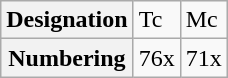<table class="wikitable">
<tr>
<th>Designation</th>
<td>Tc</td>
<td>Mc</td>
</tr>
<tr>
<th>Numbering</th>
<td>76x</td>
<td>71x</td>
</tr>
</table>
